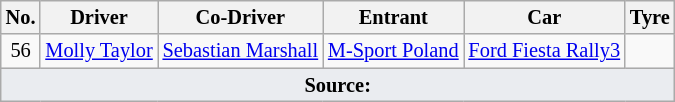<table class="wikitable" style="font-size: 85%;">
<tr>
<th>No.</th>
<th>Driver</th>
<th>Co-Driver</th>
<th>Entrant</th>
<th>Car</th>
<th>Tyre</th>
</tr>
<tr>
<td align="center">56</td>
<td> <a href='#'>Molly Taylor</a></td>
<td> <a href='#'>Sebastian Marshall</a></td>
<td> <a href='#'>M-Sport Poland</a></td>
<td><a href='#'>Ford Fiesta Rally3</a></td>
<td align="center"></td>
</tr>
<tr>
<td colspan="6" style="background-color:#EAECF0;text-align:center"><strong>Source:</strong></td>
</tr>
</table>
